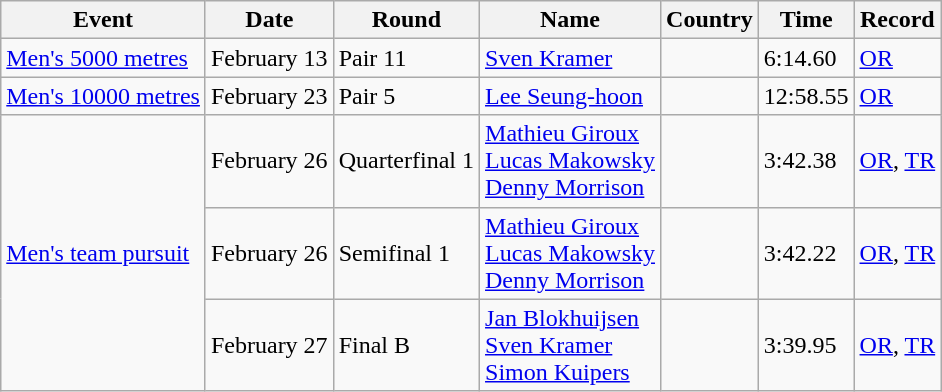<table class="wikitable sortable">
<tr>
<th>Event</th>
<th>Date</th>
<th>Round</th>
<th>Name</th>
<th>Country</th>
<th>Time</th>
<th>Record</th>
</tr>
<tr>
<td><a href='#'>Men's 5000 metres</a></td>
<td>February 13</td>
<td>Pair 11</td>
<td><a href='#'>Sven Kramer</a></td>
<td></td>
<td>6:14.60</td>
<td><a href='#'>OR</a></td>
</tr>
<tr>
<td><a href='#'>Men's 10000 metres</a></td>
<td>February 23</td>
<td>Pair 5</td>
<td><a href='#'>Lee Seung-hoon</a></td>
<td></td>
<td>12:58.55</td>
<td><a href='#'>OR</a></td>
</tr>
<tr>
<td rowspan=3><a href='#'>Men's team pursuit</a></td>
<td>February 26</td>
<td>Quarterfinal 1</td>
<td><a href='#'>Mathieu Giroux</a><br><a href='#'>Lucas Makowsky</a><br><a href='#'>Denny Morrison</a></td>
<td></td>
<td>3:42.38</td>
<td><a href='#'>OR</a>, <a href='#'>TR</a></td>
</tr>
<tr>
<td>February 26</td>
<td>Semifinal 1</td>
<td><a href='#'>Mathieu Giroux</a><br><a href='#'>Lucas Makowsky</a><br><a href='#'>Denny Morrison</a></td>
<td></td>
<td>3:42.22</td>
<td><a href='#'>OR</a>, <a href='#'>TR</a></td>
</tr>
<tr>
<td>February 27</td>
<td>Final B</td>
<td><a href='#'>Jan Blokhuijsen</a><br><a href='#'>Sven Kramer</a><br><a href='#'>Simon Kuipers</a></td>
<td></td>
<td>3:39.95</td>
<td><a href='#'>OR</a>, <a href='#'>TR</a></td>
</tr>
</table>
